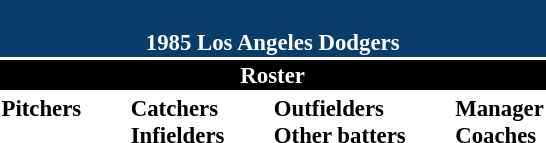<table class="toccolours" style="font-size: 95%;">
<tr>
<th colspan="10" style="background-color: #083c6b; color: #FFFFFF; text-align: center;"><br>1985 Los Angeles Dodgers</th>
</tr>
<tr>
<td colspan="74" style="background-color: black; color: #FFFFFF; text-align: center;"><strong>Roster</strong></td>
</tr>
<tr>
<td valign="top"><strong>Pitchers</strong><br>







  



</td>
<td width="25px"></td>
<td valign="top"><strong>Catchers</strong><br>


<strong>Infielders</strong>










</td>
<td width="25px"></td>
<td valign="top"><strong>Outfielders</strong><br>











<strong>Other batters</strong>
</td>
<td width="25px"></td>
<td valign="top"><strong>Manager</strong><br>
<strong>Coaches</strong>





</td>
</tr>
</table>
